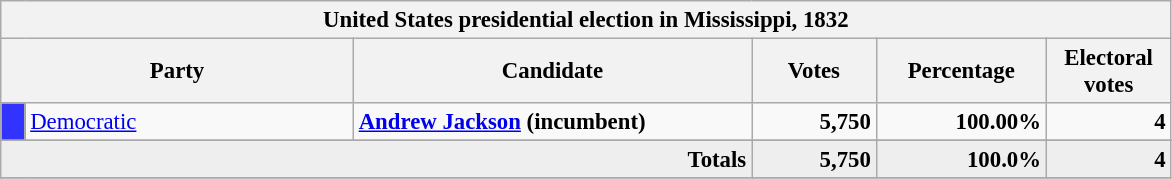<table class="wikitable" style="font-size: 95%;">
<tr>
<th colspan="6">United States presidential election in Mississippi, 1832</th>
</tr>
<tr>
<th colspan="2" style="width: 15em">Party</th>
<th style="width: 17em">Candidate</th>
<th style="width: 5em">Votes</th>
<th style="width: 7em">Percentage</th>
<th style="width: 5em">Electoral votes</th>
</tr>
<tr>
<th style="background-color:#3333FF; width: 3px"></th>
<td style="width: 130px"><a href='#'>Democratic</a></td>
<td><strong><a href='#'>Andrew Jackson</a> (incumbent)</strong></td>
<td align="right"><strong>5,750</strong></td>
<td align="right"><strong>100.00%</strong></td>
<td align="right"><strong>4</strong></td>
</tr>
<tr>
</tr>
<tr bgcolor="#EEEEEE">
<td colspan="3" align="right"><strong>Totals</strong></td>
<td align="right"><strong>5,750</strong></td>
<td align="right"><strong>100.0%</strong></td>
<td align="right"><strong>4</strong></td>
</tr>
<tr>
</tr>
</table>
